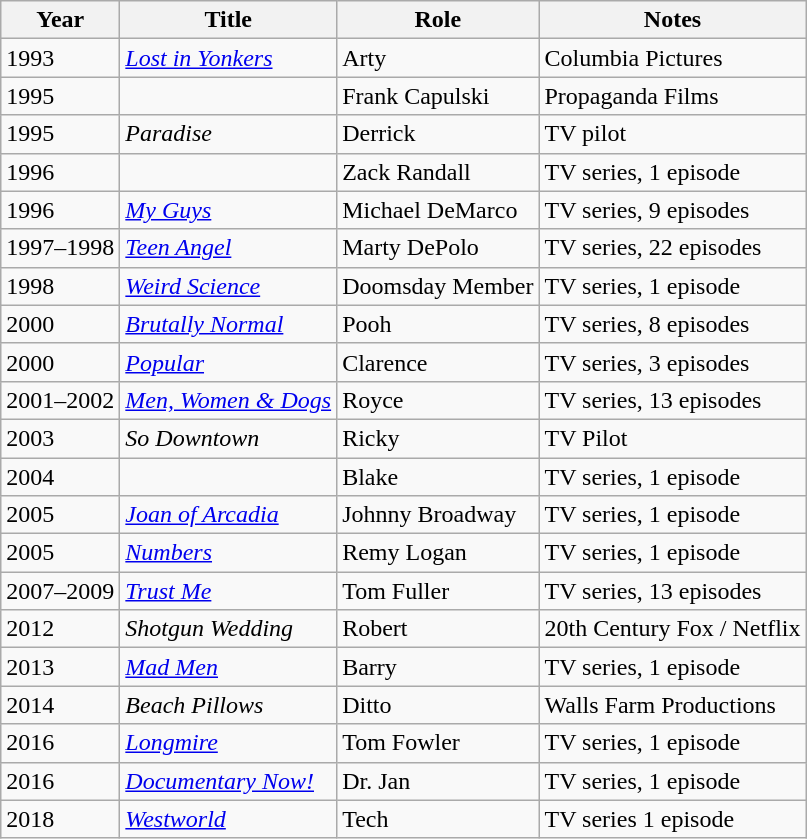<table class="wikitable sortable">
<tr>
<th>Year</th>
<th>Title</th>
<th>Role</th>
<th class="unsortable">Notes</th>
</tr>
<tr>
<td>1993</td>
<td><em><a href='#'>Lost in Yonkers</a></em></td>
<td>Arty</td>
<td>Columbia Pictures</td>
</tr>
<tr>
<td>1995</td>
<td><em></em></td>
<td>Frank Capulski</td>
<td>Propaganda Films</td>
</tr>
<tr>
<td>1995</td>
<td><em>Paradise</em></td>
<td>Derrick</td>
<td>TV pilot</td>
</tr>
<tr>
<td>1996</td>
<td><em></em></td>
<td>Zack Randall</td>
<td>TV series, 1 episode</td>
</tr>
<tr>
<td>1996</td>
<td><em><a href='#'>My Guys</a></em></td>
<td>Michael DeMarco</td>
<td>TV series, 9 episodes</td>
</tr>
<tr>
<td>1997–1998</td>
<td><em><a href='#'>Teen Angel</a></em></td>
<td>Marty DePolo</td>
<td>TV series, 22 episodes</td>
</tr>
<tr>
<td>1998</td>
<td><em><a href='#'>Weird Science</a></em></td>
<td>Doomsday Member</td>
<td>TV series, 1 episode</td>
</tr>
<tr>
<td>2000</td>
<td><em><a href='#'>Brutally Normal</a></em></td>
<td>Pooh</td>
<td>TV series, 8 episodes</td>
</tr>
<tr>
<td>2000</td>
<td><em><a href='#'>Popular</a></em></td>
<td>Clarence</td>
<td>TV series, 3 episodes</td>
</tr>
<tr>
<td>2001–2002</td>
<td><em><a href='#'>Men, Women & Dogs</a></em></td>
<td>Royce</td>
<td>TV series, 13 episodes</td>
</tr>
<tr>
<td>2003</td>
<td><em>So Downtown</em></td>
<td>Ricky</td>
<td>TV Pilot</td>
</tr>
<tr>
<td>2004</td>
<td><em></em></td>
<td>Blake</td>
<td>TV series, 1 episode</td>
</tr>
<tr>
<td>2005</td>
<td><em><a href='#'>Joan of Arcadia</a></em></td>
<td>Johnny Broadway</td>
<td>TV series, 1 episode</td>
</tr>
<tr>
<td>2005</td>
<td><em><a href='#'>Numbers</a></em></td>
<td>Remy Logan</td>
<td>TV series, 1 episode</td>
</tr>
<tr>
<td>2007–2009</td>
<td><em><a href='#'>Trust Me</a></em></td>
<td>Tom Fuller</td>
<td>TV series, 13 episodes</td>
</tr>
<tr>
<td>2012</td>
<td><em>Shotgun Wedding</em></td>
<td>Robert</td>
<td>20th Century Fox / Netflix</td>
</tr>
<tr>
<td>2013</td>
<td><em><a href='#'>Mad Men</a></em></td>
<td>Barry</td>
<td>TV series, 1 episode</td>
</tr>
<tr>
<td>2014</td>
<td><em>Beach Pillows</em></td>
<td>Ditto</td>
<td>Walls Farm Productions</td>
</tr>
<tr>
<td>2016</td>
<td><em><a href='#'>Longmire</a></em></td>
<td>Tom Fowler</td>
<td>TV series, 1 episode</td>
</tr>
<tr>
<td>2016</td>
<td><em><a href='#'>Documentary Now!</a></em></td>
<td>Dr. Jan</td>
<td>TV series, 1 episode</td>
</tr>
<tr>
<td>2018</td>
<td><em><a href='#'>Westworld</a></em></td>
<td>Tech</td>
<td>TV series 1 episode</td>
</tr>
</table>
